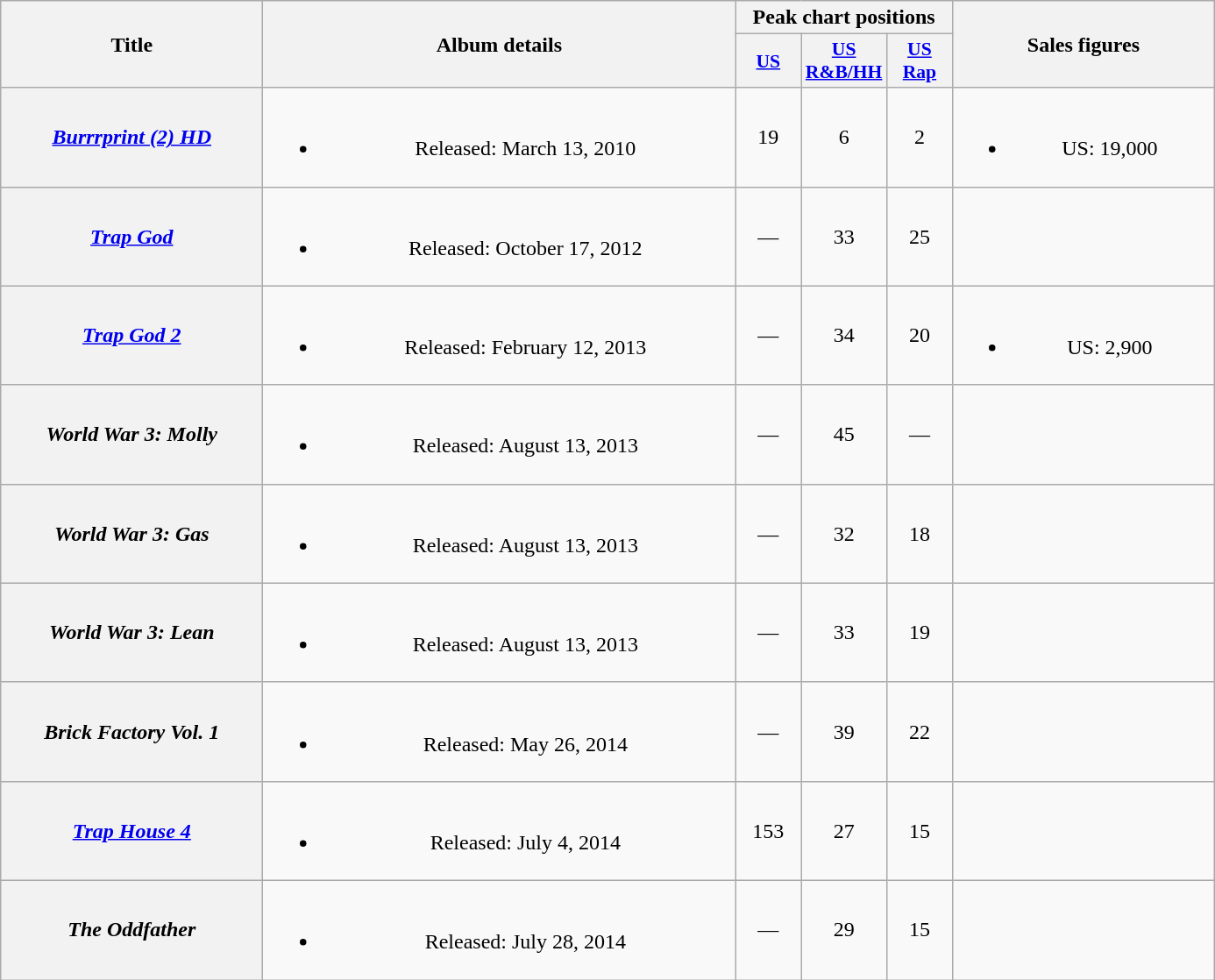<table class="wikitable plainrowheaders" style="text-align:center;">
<tr>
<th scope="col" rowspan="2" style="width:12em;">Title</th>
<th scope="col" rowspan="2" style="width:22em;">Album details</th>
<th colspan="3" scope="col">Peak chart positions</th>
<th scope="col" rowspan="2" style="width:12em;">Sales figures</th>
</tr>
<tr>
<th scope="col" style="width:3em;font-size:90%;"><a href='#'>US</a><br></th>
<th scope="col" style="width:3em;font-size:90%;"><a href='#'>US<br>R&B/HH</a></th>
<th scope="col" style="width:3em;font-size:90%;"><a href='#'>US<br>Rap</a></th>
</tr>
<tr>
<th scope="row"><em><a href='#'>Burrrprint (2) HD</a></em><br></th>
<td><br><ul><li>Released: March 13, 2010</li></ul></td>
<td>19</td>
<td>6</td>
<td>2</td>
<td><br><ul><li>US: 19,000</li></ul></td>
</tr>
<tr>
<th scope="row"><em><a href='#'>Trap God</a></em><br></th>
<td><br><ul><li>Released: October 17, 2012</li></ul></td>
<td>—</td>
<td>33</td>
<td>25</td>
<td></td>
</tr>
<tr>
<th scope="row"><em><a href='#'>Trap God 2</a></em><br></th>
<td><br><ul><li>Released: February 12, 2013</li></ul></td>
<td>—</td>
<td>34</td>
<td>20</td>
<td><br><ul><li>US: 2,900</li></ul></td>
</tr>
<tr>
<th scope="row"><em>World War 3: Molly</em><br></th>
<td><br><ul><li>Released: August 13, 2013</li></ul></td>
<td>—</td>
<td>45</td>
<td>—</td>
<td></td>
</tr>
<tr>
<th scope="row"><em>World War 3: Gas</em><br></th>
<td><br><ul><li>Released: August 13, 2013</li></ul></td>
<td>—</td>
<td>32</td>
<td>18</td>
<td></td>
</tr>
<tr>
<th scope="row"><em>World War 3: Lean</em><br></th>
<td><br><ul><li>Released: August 13, 2013</li></ul></td>
<td>—</td>
<td>33</td>
<td>19</td>
<td></td>
</tr>
<tr>
<th scope="row"><em>Brick Factory Vol. 1</em><br></th>
<td><br><ul><li>Released: May 26, 2014</li></ul></td>
<td>—</td>
<td>39</td>
<td>22</td>
<td></td>
</tr>
<tr>
<th scope="row"><em><a href='#'>Trap House 4</a></em><br></th>
<td><br><ul><li>Released: July 4, 2014</li></ul></td>
<td>153</td>
<td>27</td>
<td>15</td>
<td></td>
</tr>
<tr>
<th scope="row"><em>The Oddfather</em><br></th>
<td><br><ul><li>Released: July 28, 2014</li></ul></td>
<td>—</td>
<td>29</td>
<td>15</td>
<td></td>
</tr>
</table>
